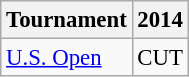<table class="wikitable" style="font-size:95%;text-align:center;">
<tr>
<th>Tournament</th>
<th>2014</th>
</tr>
<tr>
<td align=left><a href='#'>U.S. Open</a></td>
<td>CUT</td>
</tr>
</table>
